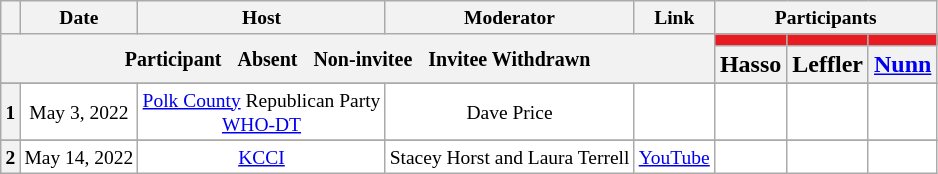<table class="wikitable" style="text-align:center;">
<tr style="font-size:small;">
<th scope="col"></th>
<th scope="col">Date</th>
<th scope="col">Host</th>
<th scope="col">Moderator</th>
<th scope="col">Link</th>
<th scope="col" colspan="3">Participants</th>
</tr>
<tr>
<th colspan="5" rowspan="2"> <small>Participant  </small> <small>Absent  </small> <small>Non-invitee  </small> <small>Invitee Withdrawn</small></th>
<th scope="col" style="background:#E81B23;"></th>
<th scope="col" style="background:#E81B23;"></th>
<th scope="col" style="background:#E81B23;"></th>
</tr>
<tr>
<th scope="col">Hasso</th>
<th scope="col">Leffler</th>
<th scope="col"><a href='#'>Nunn</a></th>
</tr>
<tr>
</tr>
<tr style="background:#FFFFFF;font-size:small;">
<th scope="row">1</th>
<td style="white-space:nowrap;">May 3, 2022</td>
<td style="white-space:nowrap;"><a href='#'>Polk County</a> Republican Party<br><a href='#'>WHO-DT</a></td>
<td style="white-space:nowrap;">Dave Price</td>
<td style="white-space:nowrap;"><br></td>
<td></td>
<td></td>
<td></td>
</tr>
<tr>
</tr>
<tr style="background:#FFFFFF;font-size:small;">
<th scope="row">2</th>
<td style="white-space:nowrap;">May 14, 2022</td>
<td style="white-space:nowrap;"><a href='#'>KCCI</a></td>
<td style="white-space:nowrap;">Stacey Horst and Laura Terrell</td>
<td style="white-space:nowrap;"><a href='#'>YouTube</a></td>
<td></td>
<td></td>
<td></td>
</tr>
</table>
